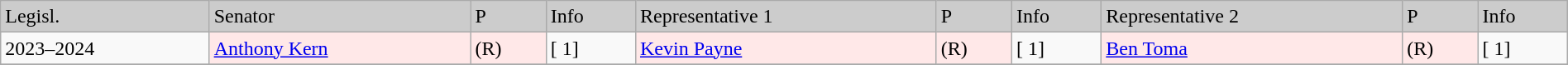<table class=wikitable width="100%" border="1">
<tr style="background-color:#cccccc;">
<td>Legisl.</td>
<td>Senator</td>
<td>P</td>
<td>Info</td>
<td>Representative 1</td>
<td>P</td>
<td>Info</td>
<td>Representative 2</td>
<td>P</td>
<td>Info</td>
</tr>
<tr>
<td>2023–2024</td>
<td style="background:#FFE8E8"><a href='#'>Anthony Kern</a></td>
<td style="background:#FFE8E8">(R)</td>
<td>[ 1]</td>
<td style="background:#FFE8E8"><a href='#'>Kevin Payne</a></td>
<td style="background:#FFE8E8">(R)</td>
<td>[ 1]</td>
<td style="background:#FFE8E8"><a href='#'>Ben Toma</a></td>
<td style="background:#FFE8E8">(R)</td>
<td>[ 1]</td>
</tr>
<tr>
</tr>
</table>
